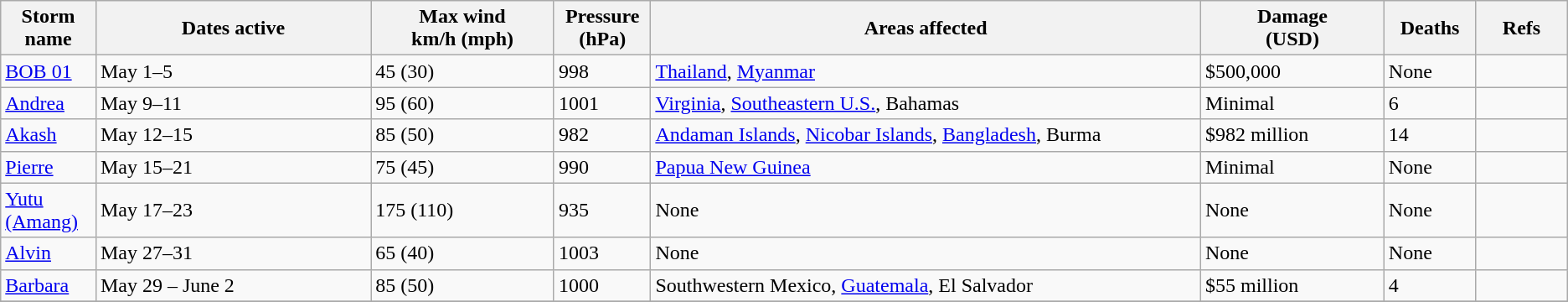<table class="wikitable sortable">
<tr>
<th width="5%">Storm name</th>
<th width="15%">Dates active</th>
<th width="10%">Max wind<br>km/h (mph)</th>
<th width="5%">Pressure<br>(hPa)</th>
<th width="30%">Areas affected</th>
<th width="10%">Damage<br>(USD)</th>
<th width="5%">Deaths</th>
<th width="5%">Refs</th>
</tr>
<tr>
<td><a href='#'>BOB 01</a></td>
<td>May 1–5</td>
<td>45 (30)</td>
<td>998</td>
<td><a href='#'>Thailand</a>, <a href='#'>Myanmar</a></td>
<td>$500,000</td>
<td>None</td>
<td></td>
</tr>
<tr>
<td><a href='#'>Andrea</a></td>
<td>May 9–11</td>
<td>95 (60)</td>
<td>1001</td>
<td><a href='#'>Virginia</a>, <a href='#'>Southeastern U.S.</a>, Bahamas</td>
<td>Minimal</td>
<td>6</td>
<td></td>
</tr>
<tr>
<td><a href='#'>Akash</a></td>
<td>May 12–15</td>
<td>85 (50)</td>
<td>982</td>
<td><a href='#'>Andaman Islands</a>, <a href='#'>Nicobar Islands</a>, <a href='#'>Bangladesh</a>, Burma</td>
<td>$982 million</td>
<td>14</td>
<td></td>
</tr>
<tr>
<td><a href='#'>Pierre</a></td>
<td>May 15–21</td>
<td>75 (45)</td>
<td>990</td>
<td><a href='#'>Papua New Guinea</a></td>
<td>Minimal</td>
<td>None</td>
<td></td>
</tr>
<tr>
<td><a href='#'>Yutu (Amang)</a></td>
<td>May 17–23</td>
<td>175 (110)</td>
<td>935</td>
<td>None</td>
<td>None</td>
<td>None</td>
<td></td>
</tr>
<tr>
<td><a href='#'>Alvin</a></td>
<td>May 27–31</td>
<td>65 (40)</td>
<td>1003</td>
<td>None</td>
<td>None</td>
<td>None</td>
<td></td>
</tr>
<tr>
<td><a href='#'>Barbara</a></td>
<td>May 29 – June 2</td>
<td>85 (50)</td>
<td>1000</td>
<td>Southwestern Mexico, <a href='#'>Guatemala</a>, El Salvador</td>
<td>$55 million</td>
<td>4</td>
<td></td>
</tr>
<tr>
</tr>
</table>
